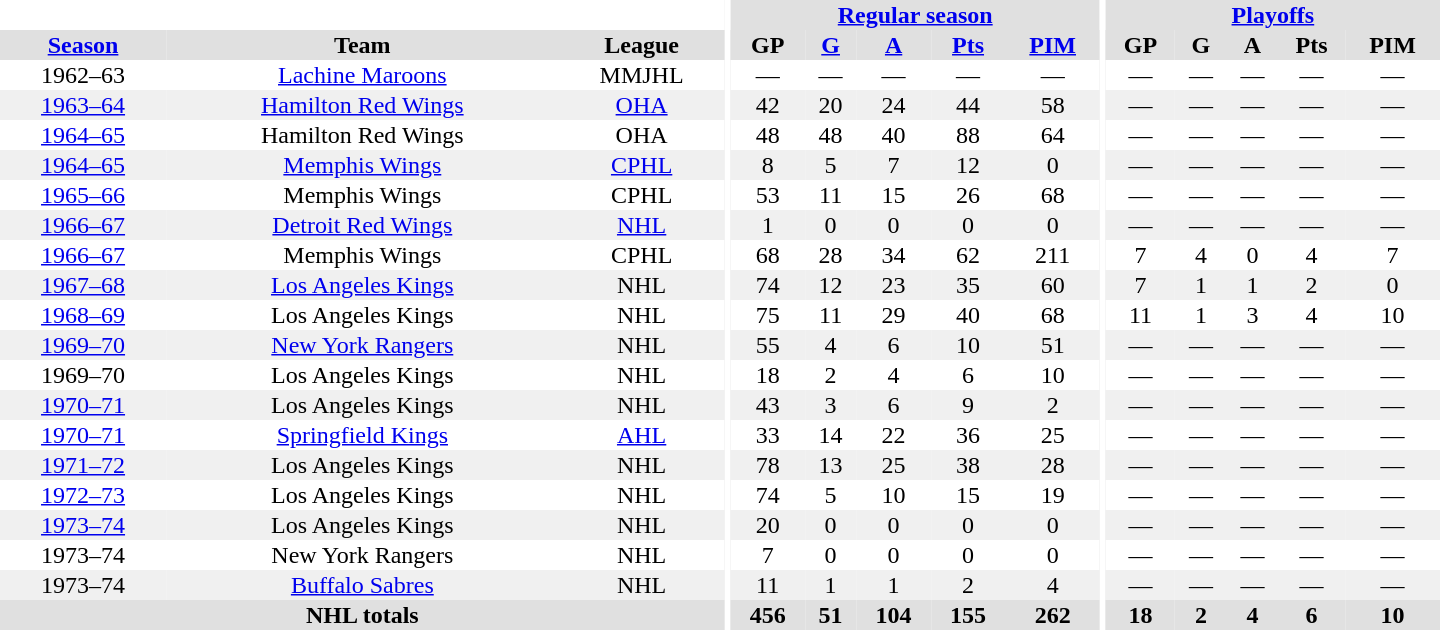<table border="0" cellpadding="1" cellspacing="0" style="text-align:center; width:60em">
<tr bgcolor="#e0e0e0">
<th colspan="3" bgcolor="#ffffff"></th>
<th rowspan="100" bgcolor="#ffffff"></th>
<th colspan="5"><a href='#'>Regular season</a></th>
<th rowspan="100" bgcolor="#ffffff"></th>
<th colspan="5"><a href='#'>Playoffs</a></th>
</tr>
<tr bgcolor="#e0e0e0">
<th><a href='#'>Season</a></th>
<th>Team</th>
<th>League</th>
<th>GP</th>
<th><a href='#'>G</a></th>
<th><a href='#'>A</a></th>
<th><a href='#'>Pts</a></th>
<th><a href='#'>PIM</a></th>
<th>GP</th>
<th>G</th>
<th>A</th>
<th>Pts</th>
<th>PIM</th>
</tr>
<tr>
<td>1962–63</td>
<td><a href='#'>Lachine Maroons</a></td>
<td>MMJHL</td>
<td>—</td>
<td>—</td>
<td>—</td>
<td>—</td>
<td>—</td>
<td>—</td>
<td>—</td>
<td>—</td>
<td>—</td>
<td>—</td>
</tr>
<tr bgcolor="#f0f0f0">
<td><a href='#'>1963–64</a></td>
<td><a href='#'>Hamilton Red Wings</a></td>
<td><a href='#'>OHA</a></td>
<td>42</td>
<td>20</td>
<td>24</td>
<td>44</td>
<td>58</td>
<td>—</td>
<td>—</td>
<td>—</td>
<td>—</td>
<td>—</td>
</tr>
<tr>
<td><a href='#'>1964–65</a></td>
<td>Hamilton Red Wings</td>
<td>OHA</td>
<td>48</td>
<td>48</td>
<td>40</td>
<td>88</td>
<td>64</td>
<td>—</td>
<td>—</td>
<td>—</td>
<td>—</td>
<td>—</td>
</tr>
<tr bgcolor="#f0f0f0">
<td><a href='#'>1964–65</a></td>
<td><a href='#'>Memphis Wings</a></td>
<td><a href='#'>CPHL</a></td>
<td>8</td>
<td>5</td>
<td>7</td>
<td>12</td>
<td>0</td>
<td>—</td>
<td>—</td>
<td>—</td>
<td>—</td>
<td>—</td>
</tr>
<tr>
<td><a href='#'>1965–66</a></td>
<td>Memphis Wings</td>
<td>CPHL</td>
<td>53</td>
<td>11</td>
<td>15</td>
<td>26</td>
<td>68</td>
<td>—</td>
<td>—</td>
<td>—</td>
<td>—</td>
<td>—</td>
</tr>
<tr bgcolor="#f0f0f0">
<td><a href='#'>1966–67</a></td>
<td><a href='#'>Detroit Red Wings</a></td>
<td><a href='#'>NHL</a></td>
<td>1</td>
<td>0</td>
<td>0</td>
<td>0</td>
<td>0</td>
<td>—</td>
<td>—</td>
<td>—</td>
<td>—</td>
<td>—</td>
</tr>
<tr>
<td><a href='#'>1966–67</a></td>
<td>Memphis Wings</td>
<td>CPHL</td>
<td>68</td>
<td>28</td>
<td>34</td>
<td>62</td>
<td>211</td>
<td>7</td>
<td>4</td>
<td>0</td>
<td>4</td>
<td>7</td>
</tr>
<tr bgcolor="#f0f0f0">
<td><a href='#'>1967–68</a></td>
<td><a href='#'>Los Angeles Kings</a></td>
<td>NHL</td>
<td>74</td>
<td>12</td>
<td>23</td>
<td>35</td>
<td>60</td>
<td>7</td>
<td>1</td>
<td>1</td>
<td>2</td>
<td>0</td>
</tr>
<tr>
<td><a href='#'>1968–69</a></td>
<td>Los Angeles Kings</td>
<td>NHL</td>
<td>75</td>
<td>11</td>
<td>29</td>
<td>40</td>
<td>68</td>
<td>11</td>
<td>1</td>
<td>3</td>
<td>4</td>
<td>10</td>
</tr>
<tr bgcolor="#f0f0f0">
<td><a href='#'>1969–70</a></td>
<td><a href='#'>New York Rangers</a></td>
<td>NHL</td>
<td>55</td>
<td>4</td>
<td>6</td>
<td>10</td>
<td>51</td>
<td>—</td>
<td>—</td>
<td>—</td>
<td>—</td>
<td>—</td>
</tr>
<tr>
<td>1969–70</td>
<td>Los Angeles Kings</td>
<td>NHL</td>
<td>18</td>
<td>2</td>
<td>4</td>
<td>6</td>
<td>10</td>
<td>—</td>
<td>—</td>
<td>—</td>
<td>—</td>
<td>—</td>
</tr>
<tr bgcolor="#f0f0f0">
<td><a href='#'>1970–71</a></td>
<td>Los Angeles Kings</td>
<td>NHL</td>
<td>43</td>
<td>3</td>
<td>6</td>
<td>9</td>
<td>2</td>
<td>—</td>
<td>—</td>
<td>—</td>
<td>—</td>
<td>—</td>
</tr>
<tr>
<td><a href='#'>1970–71</a></td>
<td><a href='#'>Springfield Kings</a></td>
<td><a href='#'>AHL</a></td>
<td>33</td>
<td>14</td>
<td>22</td>
<td>36</td>
<td>25</td>
<td>—</td>
<td>—</td>
<td>—</td>
<td>—</td>
<td>—</td>
</tr>
<tr bgcolor="#f0f0f0">
<td><a href='#'>1971–72</a></td>
<td>Los Angeles Kings</td>
<td>NHL</td>
<td>78</td>
<td>13</td>
<td>25</td>
<td>38</td>
<td>28</td>
<td>—</td>
<td>—</td>
<td>—</td>
<td>—</td>
<td>—</td>
</tr>
<tr>
<td><a href='#'>1972–73</a></td>
<td>Los Angeles Kings</td>
<td>NHL</td>
<td>74</td>
<td>5</td>
<td>10</td>
<td>15</td>
<td>19</td>
<td>—</td>
<td>—</td>
<td>—</td>
<td>—</td>
<td>—</td>
</tr>
<tr bgcolor="#f0f0f0">
<td><a href='#'>1973–74</a></td>
<td>Los Angeles Kings</td>
<td>NHL</td>
<td>20</td>
<td>0</td>
<td>0</td>
<td>0</td>
<td>0</td>
<td>—</td>
<td>—</td>
<td>—</td>
<td>—</td>
<td>—</td>
</tr>
<tr>
<td>1973–74</td>
<td>New York Rangers</td>
<td>NHL</td>
<td>7</td>
<td>0</td>
<td>0</td>
<td>0</td>
<td>0</td>
<td>—</td>
<td>—</td>
<td>—</td>
<td>—</td>
<td>—</td>
</tr>
<tr bgcolor="#f0f0f0">
<td>1973–74</td>
<td><a href='#'>Buffalo Sabres</a></td>
<td>NHL</td>
<td>11</td>
<td>1</td>
<td>1</td>
<td>2</td>
<td>4</td>
<td>—</td>
<td>—</td>
<td>—</td>
<td>—</td>
<td>—</td>
</tr>
<tr bgcolor="#e0e0e0">
<th colspan="3">NHL totals</th>
<th>456</th>
<th>51</th>
<th>104</th>
<th>155</th>
<th>262</th>
<th>18</th>
<th>2</th>
<th>4</th>
<th>6</th>
<th>10</th>
</tr>
</table>
